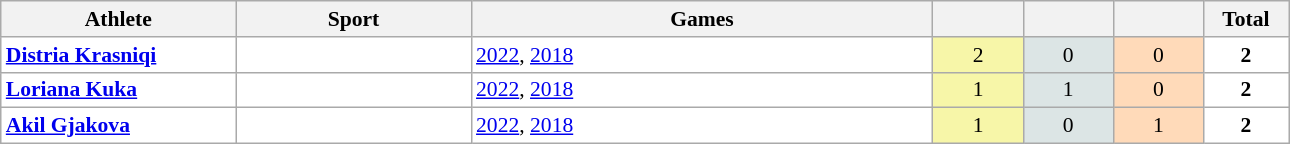<table class="wikitable" width=68% style="font-size:90%; text-align:center;">
<tr>
<th width=150>Athlete</th>
<th width=150>Sport</th>
<th>Games</th>
<th></th>
<th></th>
<th></th>
<th width=50>Total</th>
</tr>
<tr align="center" valign="middle" bgcolor="#FFFFFF">
<td align=left><strong><a href='#'>Distria Krasniqi</a></strong></td>
<td align=left></td>
<td align=left><a href='#'>2022</a>, <a href='#'>2018</a></td>
<td style="background:#F7F6A8;">2</td>
<td style="background:#DCE5E5;">0</td>
<td style="background:#FFDAB9;">0</td>
<td><strong>2</strong></td>
</tr>
<tr align="center" valign="middle" bgcolor="#FFFFFF">
<td align=left><strong><a href='#'>Loriana Kuka</a></strong></td>
<td align=left></td>
<td align=left><a href='#'>2022</a>, <a href='#'>2018</a></td>
<td style="background:#F7F6A8;">1</td>
<td style="background:#DCE5E5;">1</td>
<td style="background:#FFDAB9;">0</td>
<td><strong>2</strong></td>
</tr>
<tr align="center" valign="middle" bgcolor="#FFFFFF">
<td align=left><strong><a href='#'>Akil Gjakova</a></strong></td>
<td align=left></td>
<td align=left><a href='#'>2022</a>, <a href='#'>2018</a></td>
<td style="background:#F7F6A8;">1</td>
<td style="background:#DCE5E5;">0</td>
<td style="background:#FFDAB9;">1</td>
<td><strong>2</strong></td>
</tr>
</table>
